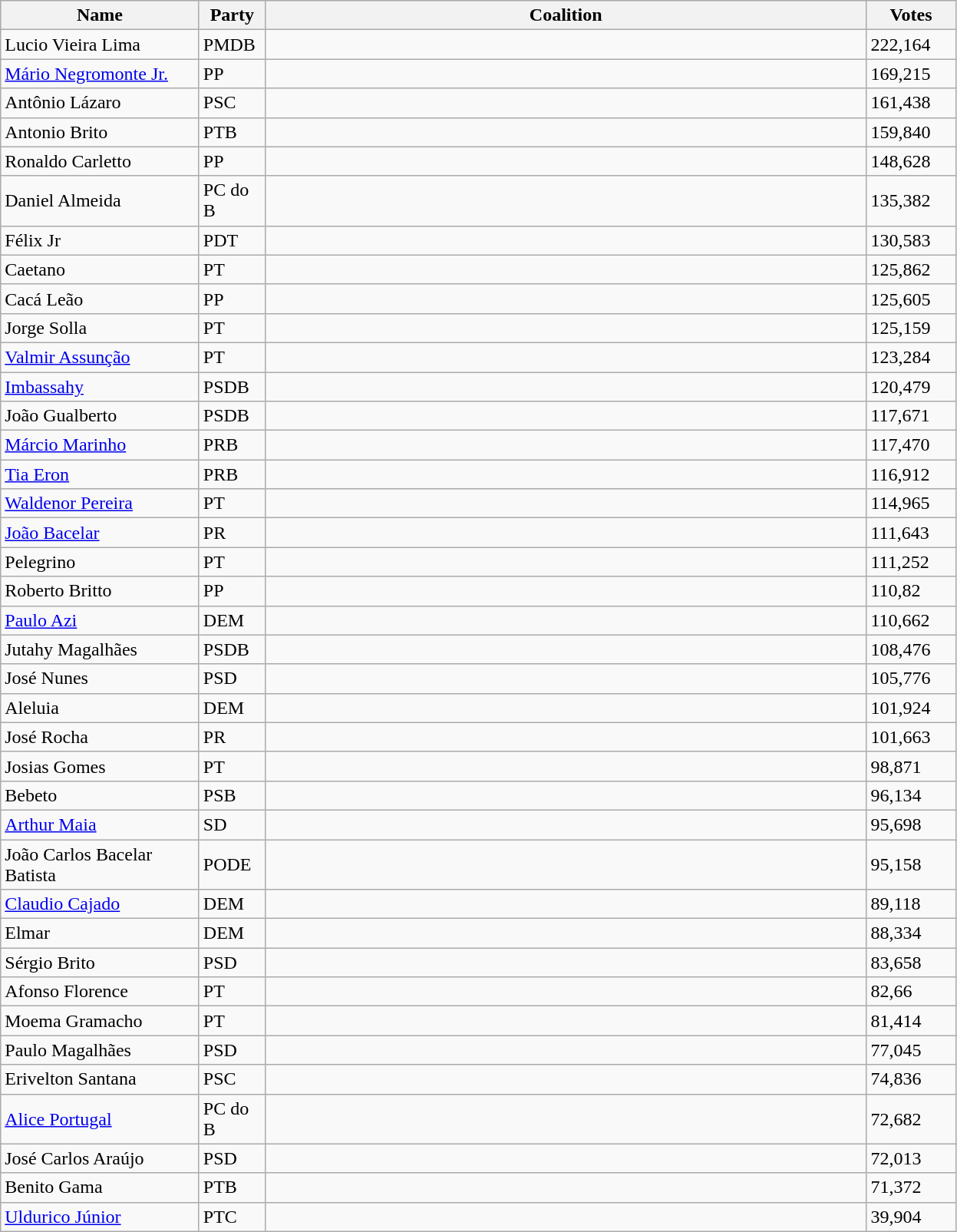<table class="wikitable sortable">
<tr>
<th style="width:165px;">Name</th>
<th style="width:50px;">Party</th>
<th style="width:515px;">Coalition</th>
<th style="width:70px;">Votes</th>
</tr>
<tr>
<td>Lucio Vieira Lima</td>
<td>PMDB</td>
<td></td>
<td>222,164</td>
</tr>
<tr>
<td><a href='#'>Mário Negromonte Jr.</a></td>
<td>PP</td>
<td></td>
<td>169,215</td>
</tr>
<tr>
<td>Antônio Lázaro</td>
<td>PSC</td>
<td></td>
<td>161,438</td>
</tr>
<tr>
<td>Antonio Brito</td>
<td>PTB</td>
<td></td>
<td>159,840</td>
</tr>
<tr>
<td>Ronaldo Carletto</td>
<td>PP</td>
<td></td>
<td>148,628</td>
</tr>
<tr>
<td>Daniel Almeida</td>
<td>PC do B</td>
<td></td>
<td>135,382</td>
</tr>
<tr>
<td>Félix Jr</td>
<td>PDT</td>
<td></td>
<td>130,583</td>
</tr>
<tr>
<td>Caetano</td>
<td>PT</td>
<td></td>
<td>125,862</td>
</tr>
<tr>
<td>Cacá Leão</td>
<td>PP</td>
<td></td>
<td>125,605</td>
</tr>
<tr>
<td>Jorge Solla</td>
<td>PT</td>
<td></td>
<td>125,159</td>
</tr>
<tr>
<td><a href='#'>Valmir Assunção</a></td>
<td>PT</td>
<td></td>
<td>123,284</td>
</tr>
<tr>
<td><a href='#'>Imbassahy</a></td>
<td>PSDB</td>
<td></td>
<td>120,479</td>
</tr>
<tr>
<td>João Gualberto</td>
<td>PSDB</td>
<td></td>
<td>117,671</td>
</tr>
<tr>
<td><a href='#'>Márcio Marinho</a></td>
<td>PRB</td>
<td></td>
<td>117,470</td>
</tr>
<tr>
<td><a href='#'>Tia Eron</a></td>
<td>PRB</td>
<td></td>
<td>116,912</td>
</tr>
<tr>
<td><a href='#'>Waldenor Pereira</a></td>
<td>PT</td>
<td></td>
<td>114,965</td>
</tr>
<tr>
<td><a href='#'>João Bacelar</a></td>
<td>PR</td>
<td></td>
<td>111,643</td>
</tr>
<tr>
<td>Pelegrino</td>
<td>PT</td>
<td></td>
<td>111,252</td>
</tr>
<tr>
<td>Roberto Britto</td>
<td>PP</td>
<td></td>
<td>110,82</td>
</tr>
<tr>
<td><a href='#'>Paulo Azi</a></td>
<td>DEM</td>
<td></td>
<td>110,662</td>
</tr>
<tr>
<td>Jutahy Magalhães</td>
<td>PSDB</td>
<td></td>
<td>108,476</td>
</tr>
<tr>
<td>José Nunes</td>
<td>PSD</td>
<td></td>
<td>105,776</td>
</tr>
<tr>
<td>Aleluia</td>
<td>DEM</td>
<td></td>
<td>101,924</td>
</tr>
<tr>
<td>José Rocha</td>
<td>PR</td>
<td></td>
<td>101,663</td>
</tr>
<tr>
<td>Josias Gomes</td>
<td>PT</td>
<td></td>
<td>98,871</td>
</tr>
<tr>
<td>Bebeto</td>
<td>PSB</td>
<td></td>
<td>96,134</td>
</tr>
<tr>
<td><a href='#'>Arthur Maia</a></td>
<td>SD</td>
<td></td>
<td>95,698</td>
</tr>
<tr>
<td>João Carlos Bacelar Batista</td>
<td>PODE</td>
<td></td>
<td>95,158</td>
</tr>
<tr>
<td><a href='#'>Claudio Cajado</a></td>
<td>DEM</td>
<td></td>
<td>89,118</td>
</tr>
<tr>
<td>Elmar</td>
<td>DEM</td>
<td></td>
<td>88,334</td>
</tr>
<tr>
<td>Sérgio Brito</td>
<td>PSD</td>
<td></td>
<td>83,658</td>
</tr>
<tr>
<td>Afonso Florence</td>
<td>PT</td>
<td></td>
<td>82,66</td>
</tr>
<tr>
<td>Moema Gramacho</td>
<td>PT</td>
<td></td>
<td>81,414</td>
</tr>
<tr>
<td>Paulo Magalhães</td>
<td>PSD</td>
<td></td>
<td>77,045</td>
</tr>
<tr>
<td>Erivelton Santana</td>
<td>PSC</td>
<td></td>
<td>74,836</td>
</tr>
<tr>
<td><a href='#'>Alice Portugal</a></td>
<td>PC do B</td>
<td></td>
<td>72,682</td>
</tr>
<tr>
<td>José Carlos Araújo</td>
<td>PSD</td>
<td></td>
<td>72,013</td>
</tr>
<tr>
<td>Benito Gama</td>
<td>PTB</td>
<td></td>
<td>71,372</td>
</tr>
<tr>
<td><a href='#'>Uldurico Júnior</a></td>
<td>PTC</td>
<td></td>
<td>39,904</td>
</tr>
</table>
